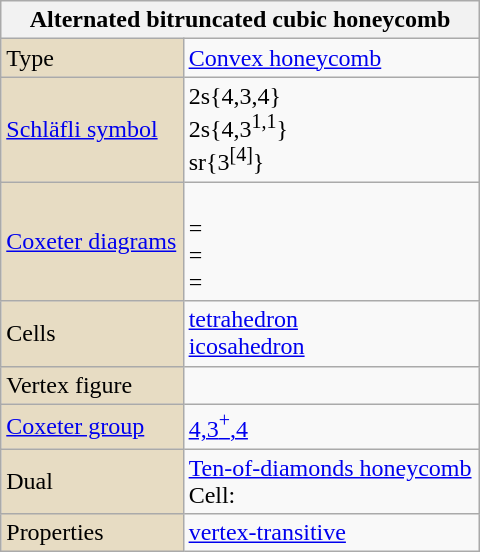<table class="wikitable" align="right" style="margin-left:10px" width="320">
<tr>
<th bgcolor=#e7dcc3 colspan=2>Alternated bitruncated cubic honeycomb</th>
</tr>
<tr>
<td bgcolor=#e7dcc3>Type</td>
<td><a href='#'>Convex honeycomb</a></td>
</tr>
<tr>
<td bgcolor=#e7dcc3><a href='#'>Schläfli symbol</a></td>
<td>2s{4,3,4}<br>2s{4,3<sup>1,1</sup>}<br>sr{3<sup>[4]</sup>}</td>
</tr>
<tr>
<td bgcolor=#e7dcc3><a href='#'>Coxeter diagrams</a></td>
<td><br> = <br> = <br> = </td>
</tr>
<tr>
<td bgcolor=#e7dcc3>Cells</td>
<td><a href='#'>tetrahedron</a><br><a href='#'>icosahedron</a></td>
</tr>
<tr>
<td bgcolor=#e7dcc3>Vertex figure</td>
<td></td>
</tr>
<tr>
<td bgcolor=#e7dcc3><a href='#'>Coxeter group</a></td>
<td><a href='#'>4,3<sup>+</sup>,4</a></td>
</tr>
<tr>
<td bgcolor=#e7dcc3>Dual</td>
<td><a href='#'>Ten-of-diamonds honeycomb</a><br>Cell: </td>
</tr>
<tr>
<td bgcolor=#e7dcc3>Properties</td>
<td><a href='#'>vertex-transitive</a></td>
</tr>
</table>
